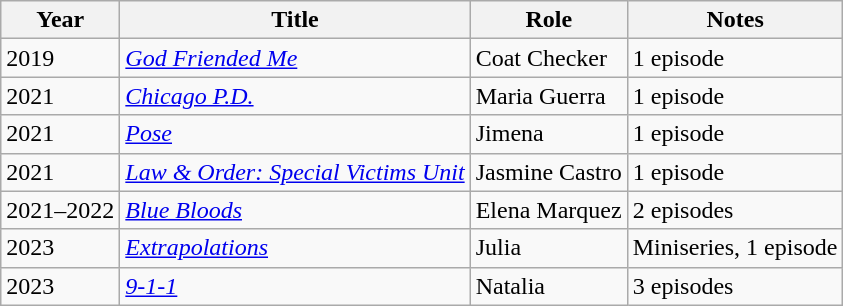<table class="wikitable sortable">
<tr>
<th>Year</th>
<th>Title</th>
<th>Role</th>
<th class="unsortable">Notes</th>
</tr>
<tr>
<td>2019</td>
<td><em><a href='#'>God Friended Me</a></em></td>
<td>Coat Checker</td>
<td>1 episode</td>
</tr>
<tr>
<td>2021</td>
<td><em><a href='#'>Chicago P.D.</a></em></td>
<td>Maria Guerra</td>
<td>1 episode</td>
</tr>
<tr>
<td>2021</td>
<td><em><a href='#'>Pose</a></em></td>
<td>Jimena</td>
<td>1 episode</td>
</tr>
<tr>
<td>2021</td>
<td><em><a href='#'>Law & Order: Special Victims Unit</a></em></td>
<td>Jasmine Castro</td>
<td>1 episode</td>
</tr>
<tr>
<td>2021–2022</td>
<td><em><a href='#'>Blue Bloods</a></em></td>
<td>Elena Marquez</td>
<td>2 episodes</td>
</tr>
<tr>
<td>2023</td>
<td><em><a href='#'>Extrapolations</a></em></td>
<td>Julia</td>
<td>Miniseries, 1 episode</td>
</tr>
<tr>
<td>2023</td>
<td><em><a href='#'>9-1-1</a></em></td>
<td>Natalia</td>
<td>3 episodes</td>
</tr>
</table>
